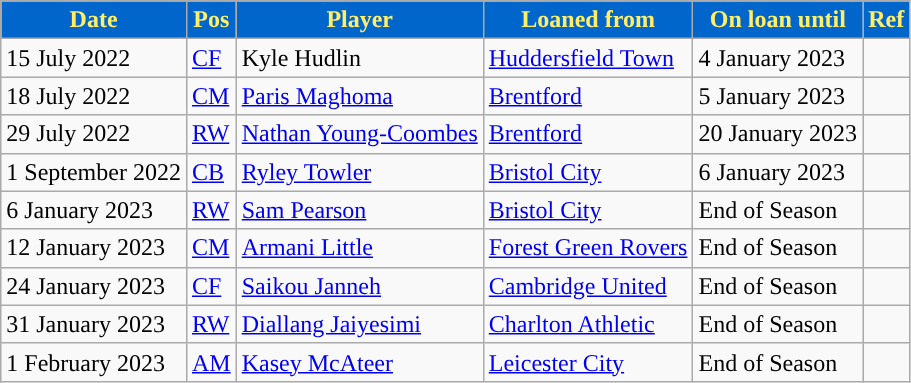<table class="wikitable plainrowheaders sortable">
<tr>
<th style="background:#0066cb; color:#ffee66; ">Date</th>
<th style="background:#0066cb; color:#ffee66; ">Pos</th>
<th style="background:#0066cb; color:#ffee66; ">Player</th>
<th style="background:#0066cb; color:#ffee66; ">Loaned from</th>
<th style="background:#0066cb; color:#ffee66; ">On loan until</th>
<th style="background:#0066cb; color:#ffee66; ">Ref</th>
</tr>
<tr>
<td>15 July 2022</td>
<td><a href='#'>CF</a></td>
<td> Kyle Hudlin</td>
<td> <a href='#'>Huddersfield Town</a></td>
<td>4 January 2023</td>
<td></td>
</tr>
<tr>
<td>18 July 2022</td>
<td><a href='#'>CM</a></td>
<td> <a href='#'>Paris Maghoma</a></td>
<td> <a href='#'>Brentford</a></td>
<td>5 January 2023</td>
<td></td>
</tr>
<tr>
<td>29 July 2022</td>
<td><a href='#'>RW</a></td>
<td> <a href='#'>Nathan Young-Coombes</a></td>
<td> <a href='#'>Brentford</a></td>
<td>20 January 2023</td>
<td></td>
</tr>
<tr>
<td>1 September 2022</td>
<td><a href='#'>CB</a></td>
<td> <a href='#'>Ryley Towler</a></td>
<td> <a href='#'>Bristol City</a></td>
<td>6 January 2023</td>
<td></td>
</tr>
<tr>
<td>6 January 2023</td>
<td><a href='#'>RW</a></td>
<td> <a href='#'>Sam Pearson</a></td>
<td> <a href='#'>Bristol City</a></td>
<td>End of Season</td>
<td></td>
</tr>
<tr>
<td>12 January 2023</td>
<td><a href='#'>CM</a></td>
<td> <a href='#'>Armani Little</a></td>
<td> <a href='#'>Forest Green Rovers</a></td>
<td>End of Season</td>
<td></td>
</tr>
<tr>
<td>24 January 2023</td>
<td><a href='#'>CF</a></td>
<td> <a href='#'>Saikou Janneh</a></td>
<td> <a href='#'>Cambridge United</a></td>
<td>End of Season</td>
<td></td>
</tr>
<tr>
<td>31 January 2023</td>
<td><a href='#'>RW</a></td>
<td> <a href='#'>Diallang Jaiyesimi</a></td>
<td> <a href='#'>Charlton Athletic</a></td>
<td>End of Season</td>
<td></td>
</tr>
<tr>
<td>1 February 2023</td>
<td><a href='#'>AM</a></td>
<td> <a href='#'>Kasey McAteer</a></td>
<td> <a href='#'>Leicester City</a></td>
<td>End of Season</td>
<td></td>
</tr>
</table>
